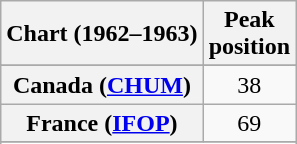<table class="wikitable sortable plainrowheaders" style="text-align:center">
<tr>
<th>Chart (1962–1963)</th>
<th>Peak<br>position</th>
</tr>
<tr>
</tr>
<tr>
<th scope="row">Canada (<a href='#'>CHUM</a>)</th>
<td>38</td>
</tr>
<tr>
<th scope="row">France (<a href='#'>IFOP</a>)</th>
<td>69</td>
</tr>
<tr>
</tr>
<tr>
</tr>
</table>
